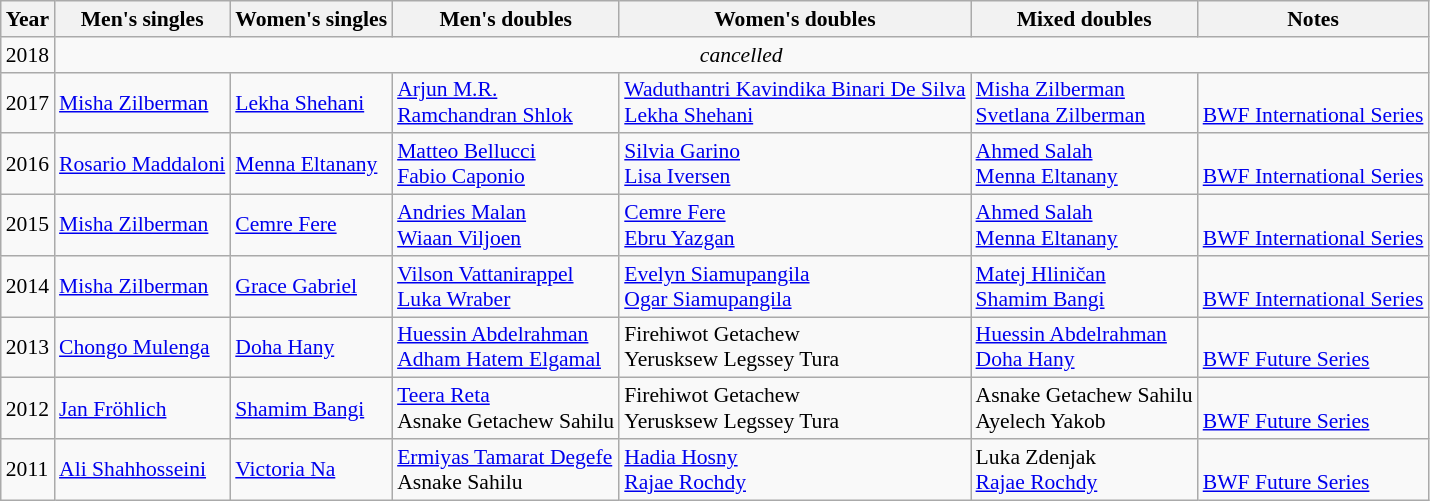<table class=wikitable style="font-size:90%;">
<tr>
<th>Year</th>
<th>Men's singles</th>
<th>Women's singles</th>
<th>Men's doubles</th>
<th>Women's doubles</th>
<th>Mixed doubles</th>
<th>Notes</th>
</tr>
<tr>
<td>2018</td>
<td colspan=6 align=center><em>cancelled</em></td>
</tr>
<tr>
<td>2017</td>
<td> <a href='#'>Misha Zilberman</a></td>
<td> <a href='#'>Lekha Shehani</a></td>
<td> <a href='#'>Arjun M.R.</a><br> <a href='#'>Ramchandran Shlok</a></td>
<td> <a href='#'>Waduthantri Kavindika Binari De Silva</a><br> <a href='#'>Lekha Shehani</a></td>
<td> <a href='#'>Misha Zilberman</a><br> <a href='#'>Svetlana Zilberman</a></td>
<td><br><a href='#'>BWF International Series</a></td>
</tr>
<tr>
<td>2016</td>
<td> <a href='#'>Rosario Maddaloni</a></td>
<td> <a href='#'>Menna Eltanany</a></td>
<td> <a href='#'>Matteo Bellucci</a><br> <a href='#'>Fabio Caponio</a></td>
<td> <a href='#'>Silvia Garino</a><br> <a href='#'>Lisa Iversen</a></td>
<td> <a href='#'>Ahmed Salah</a><br> <a href='#'>Menna Eltanany</a></td>
<td><br><a href='#'>BWF International Series</a></td>
</tr>
<tr>
<td>2015</td>
<td> <a href='#'>Misha Zilberman</a></td>
<td> <a href='#'>Cemre Fere</a></td>
<td> <a href='#'>Andries Malan</a><br> <a href='#'>Wiaan Viljoen</a></td>
<td> <a href='#'>Cemre Fere</a><br> <a href='#'>Ebru Yazgan</a></td>
<td> <a href='#'>Ahmed Salah</a><br> <a href='#'>Menna Eltanany</a></td>
<td><br><a href='#'>BWF International Series</a></td>
</tr>
<tr>
<td>2014</td>
<td> <a href='#'>Misha Zilberman</a></td>
<td> <a href='#'>Grace Gabriel</a></td>
<td> <a href='#'>Vilson Vattanirappel</a><br> <a href='#'>Luka Wraber</a></td>
<td> <a href='#'>Evelyn Siamupangila</a><br> <a href='#'>Ogar Siamupangila</a></td>
<td> <a href='#'>Matej Hliničan</a><br> <a href='#'>Shamim Bangi</a></td>
<td><br><a href='#'>BWF International Series</a></td>
</tr>
<tr>
<td>2013</td>
<td> <a href='#'>Chongo Mulenga</a></td>
<td> <a href='#'>Doha Hany</a></td>
<td> <a href='#'>Huessin Abdelrahman</a><br> <a href='#'>Adham Hatem Elgamal</a></td>
<td> Firehiwot Getachew<br> Yerusksew Legssey Tura</td>
<td> <a href='#'>Huessin Abdelrahman</a><br> <a href='#'>Doha Hany</a></td>
<td><br><a href='#'>BWF Future Series</a></td>
</tr>
<tr>
<td>2012</td>
<td> <a href='#'>Jan Fröhlich</a></td>
<td> <a href='#'>Shamim Bangi</a></td>
<td> <a href='#'>Teera Reta</a><br> Asnake Getachew Sahilu</td>
<td> Firehiwot Getachew<br> Yerusksew Legssey Tura</td>
<td> Asnake Getachew Sahilu<br>Ayelech Yakob</td>
<td><br><a href='#'>BWF Future Series</a></td>
</tr>
<tr>
<td>2011</td>
<td> <a href='#'>Ali Shahhosseini</a></td>
<td> <a href='#'>Victoria Na</a></td>
<td> <a href='#'>Ermiyas Tamarat Degefe</a><br> Asnake Sahilu</td>
<td> <a href='#'>Hadia Hosny</a><br> <a href='#'>Rajae Rochdy</a></td>
<td> Luka Zdenjak<br> <a href='#'>Rajae Rochdy</a></td>
<td><br><a href='#'>BWF Future Series</a></td>
</tr>
</table>
